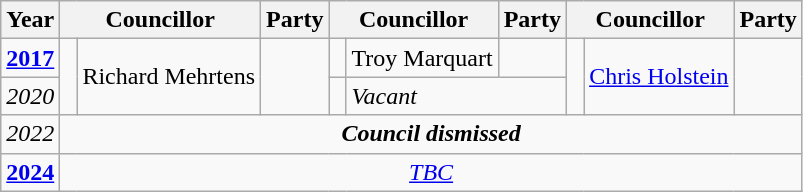<table class="wikitable">
<tr>
<th>Year</th>
<th colspan="2">Councillor</th>
<th>Party</th>
<th colspan="2">Councillor</th>
<th>Party</th>
<th colspan="2">Councillor</th>
<th>Party</th>
</tr>
<tr>
<td><strong><a href='#'>2017</a></strong></td>
<td rowspan="2" width="1px" > </td>
<td rowspan="2">Richard Mehrtens</td>
<td rowspan="2"></td>
<td rowspan="1" width="1px" > </td>
<td rowspan="1">Troy Marquart</td>
<td rowspan="1"></td>
<td rowspan="2" width="1px" > </td>
<td rowspan="2"><a href='#'>Chris Holstein</a></td>
<td rowspan="2"></td>
</tr>
<tr>
<td><em>2020</em></td>
<td></td>
<td colspan=2><em>Vacant</em></td>
</tr>
<tr>
<td><em>2022</em></td>
<td colspan=9; align=center><strong><em>Council dismissed</em></strong></td>
</tr>
<tr>
<td><strong><a href='#'>2024</a></strong></td>
<td colspan=9; align=center><em><a href='#'>TBC</a></em></td>
</tr>
</table>
